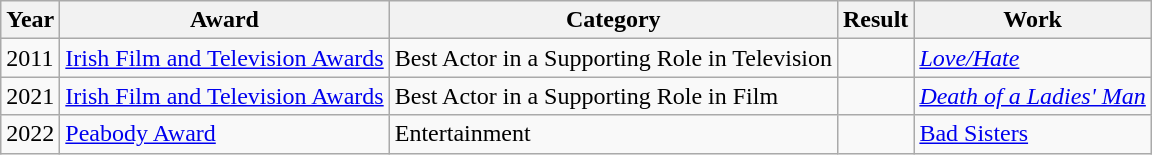<table class="wikitable sortable">
<tr>
<th>Year</th>
<th>Award</th>
<th>Category</th>
<th>Result</th>
<th>Work</th>
</tr>
<tr>
<td>2011</td>
<td><a href='#'>Irish Film and Television Awards</a></td>
<td>Best Actor in a Supporting Role in Television</td>
<td></td>
<td><em><a href='#'>Love/Hate</a></em></td>
</tr>
<tr>
<td>2021</td>
<td><a href='#'>Irish Film and Television Awards</a></td>
<td>Best Actor in a Supporting Role in Film</td>
<td></td>
<td><em><a href='#'>Death of a Ladies' Man</a></em></td>
</tr>
<tr>
<td>2022</td>
<td><a href='#'>Peabody Award</a></td>
<td>Entertainment</td>
<td></td>
<td><a href='#'>Bad Sisters</a></td>
</tr>
</table>
